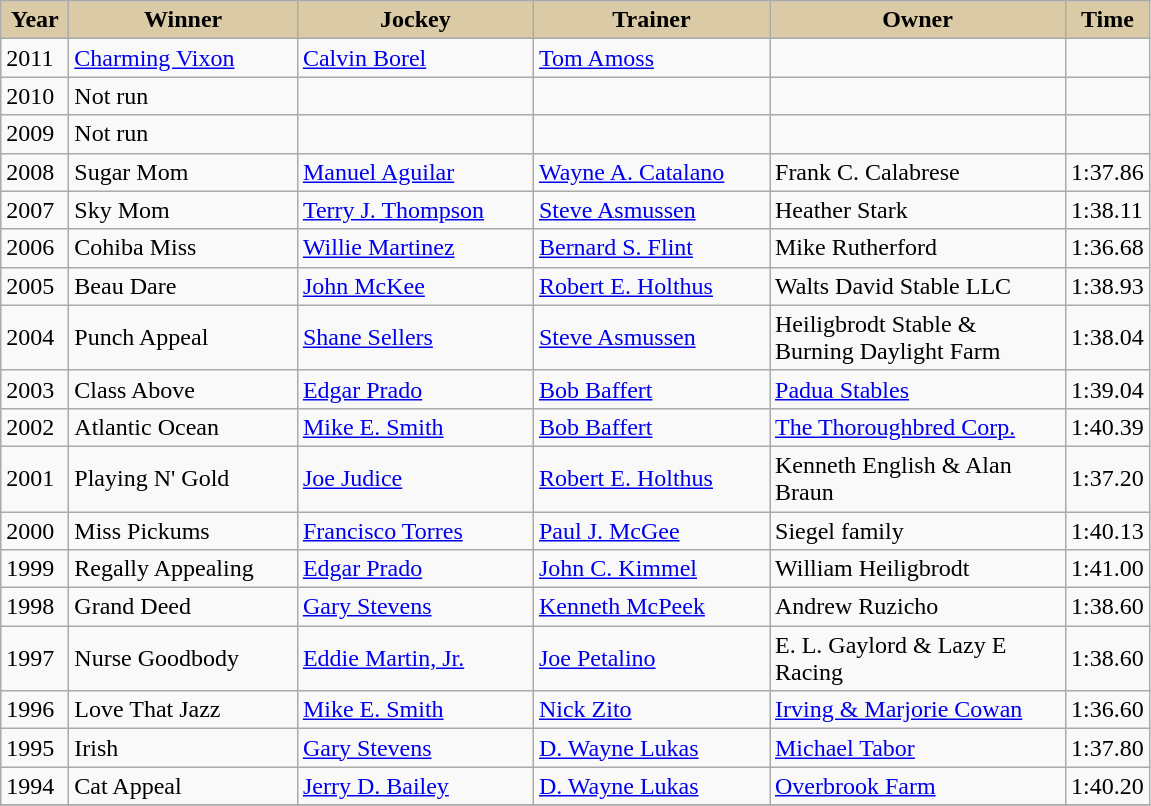<table class="wikitable sortable">
<tr>
<th style="background-color:#DACAA5; width:38px">Year<br></th>
<th style="background-color:#DACAA5; width:145px">Winner<br></th>
<th style="background-color:#DACAA5; width:150px">Jockey<br></th>
<th style="background-color:#DACAA5; width:150px">Trainer<br></th>
<th style="background-color:#DACAA5; width:190px">Owner<br></th>
<th style="background-color:#DACAA5">Time<br></th>
</tr>
<tr>
<td>2011</td>
<td><a href='#'>Charming Vixon</a></td>
<td><a href='#'>Calvin Borel</a></td>
<td><a href='#'>Tom Amoss</a></td>
<td></td>
<td></td>
</tr>
<tr>
<td>2010</td>
<td>Not run</td>
<td></td>
<td></td>
<td></td>
<td></td>
</tr>
<tr>
<td>2009</td>
<td>Not run</td>
<td></td>
<td></td>
<td></td>
</tr>
<tr>
<td>2008</td>
<td>Sugar Mom</td>
<td><a href='#'>Manuel Aguilar</a></td>
<td><a href='#'>Wayne A. Catalano</a></td>
<td>Frank C. Calabrese</td>
<td>1:37.86</td>
</tr>
<tr>
<td>2007</td>
<td>Sky Mom</td>
<td><a href='#'>Terry J. Thompson</a></td>
<td><a href='#'>Steve Asmussen</a></td>
<td>Heather Stark</td>
<td>1:38.11</td>
</tr>
<tr>
<td>2006</td>
<td>Cohiba Miss</td>
<td><a href='#'>Willie Martinez</a></td>
<td><a href='#'>Bernard S. Flint</a></td>
<td>Mike Rutherford</td>
<td>1:36.68</td>
</tr>
<tr>
<td>2005</td>
<td>Beau Dare</td>
<td><a href='#'>John McKee</a></td>
<td><a href='#'>Robert E. Holthus</a></td>
<td>Walts David Stable LLC</td>
<td>1:38.93</td>
</tr>
<tr>
<td>2004</td>
<td>Punch Appeal</td>
<td><a href='#'>Shane Sellers</a></td>
<td><a href='#'>Steve Asmussen</a></td>
<td>Heiligbrodt Stable & Burning Daylight Farm</td>
<td>1:38.04</td>
</tr>
<tr>
<td>2003</td>
<td>Class Above</td>
<td><a href='#'>Edgar Prado</a></td>
<td><a href='#'>Bob Baffert</a></td>
<td><a href='#'>Padua Stables</a></td>
<td>1:39.04</td>
</tr>
<tr>
<td>2002</td>
<td>Atlantic Ocean</td>
<td><a href='#'>Mike E. Smith</a></td>
<td><a href='#'>Bob Baffert</a></td>
<td><a href='#'>The Thoroughbred Corp.</a></td>
<td>1:40.39</td>
</tr>
<tr>
<td>2001</td>
<td>Playing N' Gold</td>
<td><a href='#'>Joe Judice</a></td>
<td><a href='#'>Robert E. Holthus</a></td>
<td>Kenneth English & Alan Braun</td>
<td>1:37.20</td>
</tr>
<tr>
<td>2000</td>
<td>Miss Pickums</td>
<td><a href='#'>Francisco Torres</a></td>
<td><a href='#'>Paul J. McGee</a></td>
<td>Siegel family</td>
<td>1:40.13</td>
</tr>
<tr>
<td>1999</td>
<td>Regally Appealing</td>
<td><a href='#'>Edgar Prado</a></td>
<td><a href='#'>John C. Kimmel</a></td>
<td>William Heiligbrodt</td>
<td>1:41.00</td>
</tr>
<tr>
<td>1998</td>
<td>Grand Deed</td>
<td><a href='#'>Gary Stevens</a></td>
<td><a href='#'>Kenneth McPeek</a></td>
<td>Andrew Ruzicho</td>
<td>1:38.60</td>
</tr>
<tr>
<td>1997</td>
<td>Nurse Goodbody</td>
<td><a href='#'>Eddie Martin, Jr.</a></td>
<td><a href='#'>Joe Petalino</a></td>
<td>E. L. Gaylord & Lazy E Racing</td>
<td>1:38.60</td>
</tr>
<tr>
<td>1996</td>
<td>Love That Jazz</td>
<td><a href='#'>Mike E. Smith</a></td>
<td><a href='#'>Nick Zito</a></td>
<td><a href='#'>Irving & Marjorie Cowan</a></td>
<td>1:36.60</td>
</tr>
<tr>
<td>1995</td>
<td> Irish</td>
<td><a href='#'>Gary Stevens</a></td>
<td><a href='#'>D. Wayne Lukas</a></td>
<td><a href='#'>Michael Tabor</a></td>
<td>1:37.80</td>
</tr>
<tr>
<td>1994</td>
<td>Cat Appeal</td>
<td><a href='#'>Jerry D. Bailey</a></td>
<td><a href='#'>D. Wayne Lukas</a></td>
<td><a href='#'>Overbrook Farm</a></td>
<td>1:40.20</td>
</tr>
<tr>
</tr>
</table>
